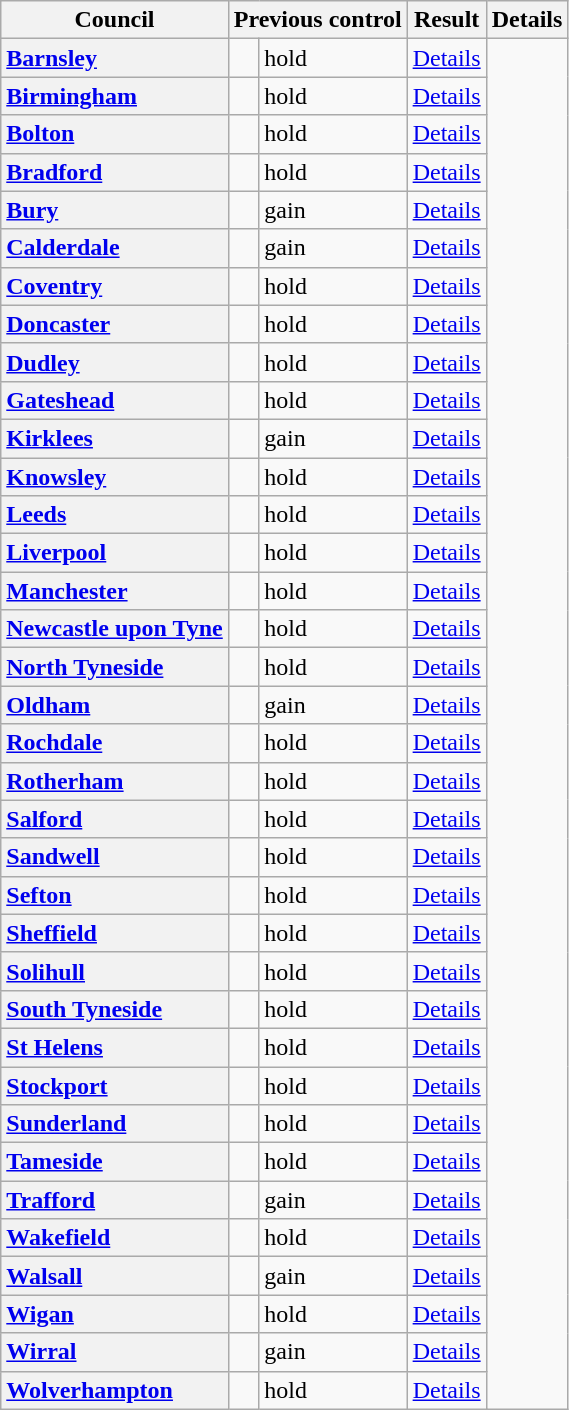<table class="wikitable sortable" border="1">
<tr>
<th scope="col">Council</th>
<th colspan=2>Previous control</th>
<th colspan=2>Result</th>
<th class="unsortable" scope="col">Details</th>
</tr>
<tr>
<th scope="row" style="text-align: left;"><a href='#'>Barnsley</a></th>
<td></td>
<td> hold</td>
<td><a href='#'>Details</a></td>
</tr>
<tr>
<th scope="row" style="text-align: left;"><a href='#'>Birmingham</a></th>
<td></td>
<td> hold</td>
<td><a href='#'>Details</a></td>
</tr>
<tr>
<th scope="row" style="text-align: left;"><a href='#'>Bolton</a></th>
<td></td>
<td> hold</td>
<td><a href='#'>Details</a></td>
</tr>
<tr>
<th scope="row" style="text-align: left;"><a href='#'>Bradford</a></th>
<td></td>
<td> hold</td>
<td><a href='#'>Details</a></td>
</tr>
<tr>
<th scope="row" style="text-align: left;"><a href='#'>Bury</a></th>
<td></td>
<td> gain</td>
<td><a href='#'>Details</a></td>
</tr>
<tr>
<th scope="row" style="text-align: left;"><a href='#'>Calderdale</a></th>
<td></td>
<td> gain</td>
<td><a href='#'>Details</a></td>
</tr>
<tr>
<th scope="row" style="text-align: left;"><a href='#'>Coventry</a></th>
<td></td>
<td> hold</td>
<td><a href='#'>Details</a></td>
</tr>
<tr>
<th scope="row" style="text-align: left;"><a href='#'>Doncaster</a></th>
<td></td>
<td> hold</td>
<td><a href='#'>Details</a></td>
</tr>
<tr>
<th scope="row" style="text-align: left;"><a href='#'>Dudley</a></th>
<td></td>
<td> hold</td>
<td><a href='#'>Details</a></td>
</tr>
<tr>
<th scope="row" style="text-align: left;"><a href='#'>Gateshead</a></th>
<td></td>
<td> hold</td>
<td><a href='#'>Details</a></td>
</tr>
<tr>
<th scope="row" style="text-align: left;"><a href='#'>Kirklees</a></th>
<td></td>
<td> gain</td>
<td><a href='#'>Details</a></td>
</tr>
<tr>
<th scope="row" style="text-align: left;"><a href='#'>Knowsley</a></th>
<td></td>
<td> hold</td>
<td><a href='#'>Details</a></td>
</tr>
<tr>
<th scope="row" style="text-align: left;"><a href='#'>Leeds</a></th>
<td></td>
<td> hold</td>
<td><a href='#'>Details</a></td>
</tr>
<tr>
<th scope="row" style="text-align: left;"><a href='#'>Liverpool</a></th>
<td></td>
<td> hold</td>
<td><a href='#'>Details</a></td>
</tr>
<tr>
<th scope="row" style="text-align: left;"><a href='#'>Manchester</a></th>
<td></td>
<td> hold</td>
<td><a href='#'>Details</a></td>
</tr>
<tr>
<th scope="row" style="text-align: left;"><a href='#'>Newcastle upon Tyne</a></th>
<td></td>
<td> hold</td>
<td><a href='#'>Details</a></td>
</tr>
<tr>
<th scope="row" style="text-align: left;"><a href='#'>North Tyneside</a></th>
<td></td>
<td> hold</td>
<td><a href='#'>Details</a></td>
</tr>
<tr>
<th scope="row" style="text-align: left;"><a href='#'>Oldham</a></th>
<td></td>
<td> gain</td>
<td><a href='#'>Details</a></td>
</tr>
<tr>
<th scope="row" style="text-align: left;"><a href='#'>Rochdale</a></th>
<td></td>
<td> hold</td>
<td><a href='#'>Details</a></td>
</tr>
<tr>
<th scope="row" style="text-align: left;"><a href='#'>Rotherham</a></th>
<td></td>
<td> hold</td>
<td><a href='#'>Details</a></td>
</tr>
<tr>
<th scope="row" style="text-align: left;"><a href='#'>Salford</a></th>
<td></td>
<td> hold</td>
<td><a href='#'>Details</a></td>
</tr>
<tr>
<th scope="row" style="text-align: left;"><a href='#'>Sandwell</a></th>
<td></td>
<td> hold</td>
<td><a href='#'>Details</a></td>
</tr>
<tr>
<th scope="row" style="text-align: left;"><a href='#'>Sefton</a></th>
<td></td>
<td> hold</td>
<td><a href='#'>Details</a></td>
</tr>
<tr>
<th scope="row" style="text-align: left;"><a href='#'>Sheffield</a></th>
<td></td>
<td> hold</td>
<td><a href='#'>Details</a></td>
</tr>
<tr>
<th scope="row" style="text-align: left;"><a href='#'>Solihull</a></th>
<td></td>
<td> hold</td>
<td><a href='#'>Details</a></td>
</tr>
<tr>
<th scope="row" style="text-align: left;"><a href='#'>South Tyneside</a></th>
<td></td>
<td> hold</td>
<td><a href='#'>Details</a></td>
</tr>
<tr>
<th scope="row" style="text-align: left;"><a href='#'>St Helens</a></th>
<td></td>
<td> hold</td>
<td><a href='#'>Details</a></td>
</tr>
<tr>
<th scope="row" style="text-align: left;"><a href='#'>Stockport</a></th>
<td></td>
<td> hold</td>
<td><a href='#'>Details</a></td>
</tr>
<tr>
<th scope="row" style="text-align: left;"><a href='#'>Sunderland</a></th>
<td></td>
<td> hold</td>
<td><a href='#'>Details</a></td>
</tr>
<tr>
<th scope="row" style="text-align: left;"><a href='#'>Tameside</a></th>
<td></td>
<td> hold</td>
<td><a href='#'>Details</a></td>
</tr>
<tr>
<th scope="row" style="text-align: left;"><a href='#'>Trafford</a></th>
<td></td>
<td> gain</td>
<td><a href='#'>Details</a></td>
</tr>
<tr>
<th scope="row" style="text-align: left;"><a href='#'>Wakefield</a></th>
<td></td>
<td> hold</td>
<td><a href='#'>Details</a></td>
</tr>
<tr>
<th scope="row" style="text-align: left;"><a href='#'>Walsall</a></th>
<td></td>
<td> gain</td>
<td><a href='#'>Details</a></td>
</tr>
<tr>
<th scope="row" style="text-align: left;"><a href='#'>Wigan</a></th>
<td></td>
<td> hold</td>
<td><a href='#'>Details</a></td>
</tr>
<tr>
<th scope="row" style="text-align: left;"><a href='#'>Wirral</a></th>
<td></td>
<td> gain</td>
<td><a href='#'>Details</a></td>
</tr>
<tr>
<th scope="row" style="text-align: left;"><a href='#'>Wolverhampton</a></th>
<td></td>
<td> hold</td>
<td><a href='#'>Details</a></td>
</tr>
</table>
